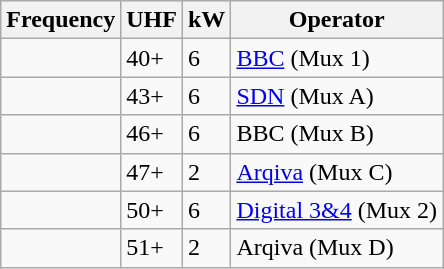<table class="wikitable sortable">
<tr>
<th>Frequency</th>
<th>UHF</th>
<th>kW</th>
<th>Operator</th>
</tr>
<tr>
<td></td>
<td>40+</td>
<td>6</td>
<td><a href='#'>BBC</a> (Mux 1)</td>
</tr>
<tr>
<td></td>
<td>43+</td>
<td>6</td>
<td><a href='#'>SDN</a> (Mux A)</td>
</tr>
<tr>
<td></td>
<td>46+</td>
<td>6</td>
<td>BBC (Mux B)</td>
</tr>
<tr>
<td></td>
<td>47+</td>
<td>2</td>
<td><a href='#'>Arqiva</a> (Mux C)</td>
</tr>
<tr>
<td></td>
<td>50+</td>
<td>6</td>
<td><a href='#'>Digital 3&4</a> (Mux 2)</td>
</tr>
<tr>
<td></td>
<td>51+</td>
<td>2</td>
<td>Arqiva (Mux D)</td>
</tr>
</table>
